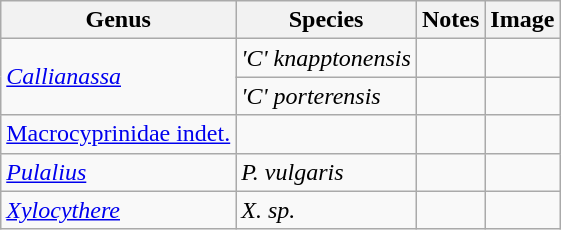<table class="wikitable">
<tr>
<th>Genus</th>
<th>Species</th>
<th>Notes</th>
<th>Image</th>
</tr>
<tr>
<td rowspan="2"><em><a href='#'>Callianassa</a></em></td>
<td><em>'C' knapptonensis</em></td>
<td></td>
<td></td>
</tr>
<tr>
<td><em>'C' porterensis</em></td>
<td></td>
<td></td>
</tr>
<tr>
<td><a href='#'>Macrocyprinidae indet.</a></td>
<td></td>
<td></td>
<td></td>
</tr>
<tr>
<td><em><a href='#'>Pulalius</a></em></td>
<td><em>P. vulgaris</em></td>
<td></td>
<td></td>
</tr>
<tr>
<td><em><a href='#'>Xylocythere</a></em></td>
<td><em>X. sp.</em></td>
<td></td>
<td></td>
</tr>
</table>
